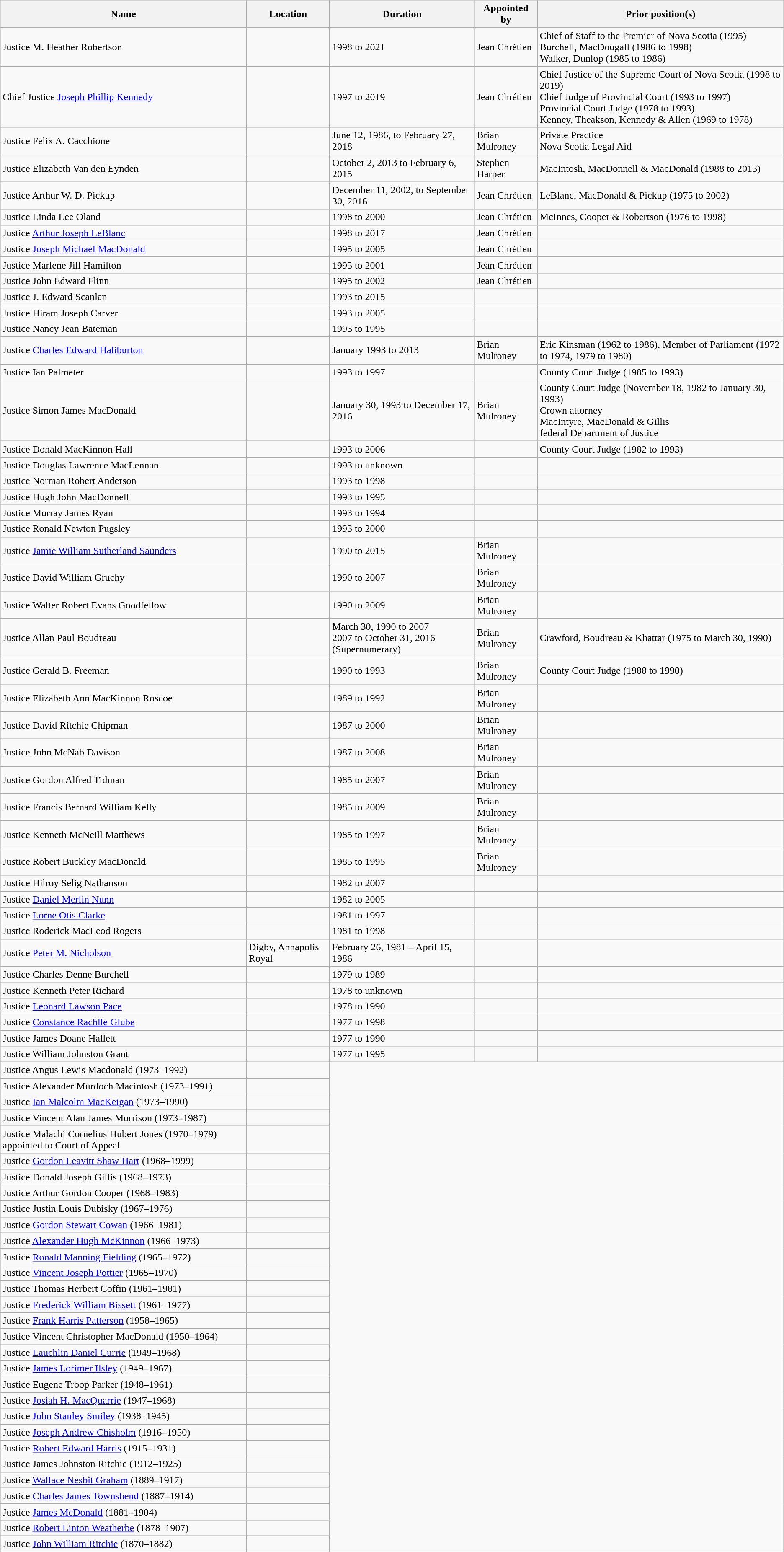<table class="wikitable sortable" style="text-align:left">
<tr>
<th scope="col" align=left>Name</th>
<th scope="col" align=left>Location</th>
<th scope="col" align=left>Duration</th>
<th scope="col" align=left>Appointed by</th>
<th scope="col" class="unsortable">Prior position(s)</th>
</tr>
<tr>
<td>Justice M. Heather Robertson</td>
<td></td>
<td>1998 to 2021</td>
<td>Jean Chrétien</td>
<td>Chief of Staff to the Premier of Nova Scotia (1995)<br>Burchell, MacDougall (1986 to 1998)<br>Walker, Dunlop (1985 to 1986)</td>
</tr>
<tr>
<td>Chief Justice <a href='#'>Joseph Phillip Kennedy</a></td>
<td></td>
<td>1997 to 2019</td>
<td>Jean Chrétien</td>
<td>Chief Justice of the Supreme Court of Nova Scotia (1998 to 2019)<br>Chief Judge of Provincial Court (1993 to 1997)<br>Provincial Court Judge (1978 to 1993)<br> Kenney, Theakson, Kennedy & Allen (1969 to 1978)</td>
</tr>
<tr>
<td>Justice Felix A. Cacchione</td>
<td></td>
<td>June 12, 1986, to February 27, 2018</td>
<td>Brian Mulroney</td>
<td>Private Practice <br>Nova Scotia Legal Aid</td>
</tr>
<tr>
<td>Justice Elizabeth Van den Eynden</td>
<td></td>
<td>October 2, 2013 to February 6, 2015</td>
<td>Stephen Harper</td>
<td>MacIntosh, MacDonnell & MacDonald (1988 to 2013)</td>
</tr>
<tr>
<td>Justice Arthur W. D. Pickup</td>
<td></td>
<td>December 11, 2002, to September 30, 2016</td>
<td>Jean Chrétien</td>
<td>LeBlanc, MacDonald & Pickup (1975 to 2002)</td>
</tr>
<tr>
<td>Justice Linda Lee Oland</td>
<td></td>
<td>1998 to 2000</td>
<td>Jean Chrétien</td>
<td>McInnes, Cooper & Robertson (1976 to 1998)</td>
</tr>
<tr>
<td>Justice <a href='#'>Arthur Joseph LeBlanc</a></td>
<td></td>
<td>1998 to 2017</td>
<td>Jean Chrétien</td>
<td></td>
</tr>
<tr>
<td>Justice <a href='#'>Joseph Michael MacDonald</a></td>
<td></td>
<td>1995 to 2005</td>
<td>Jean Chrétien</td>
<td></td>
</tr>
<tr>
<td>Justice Marlene Jill Hamilton</td>
<td></td>
<td>1995 to 2001</td>
<td>Jean Chrétien</td>
<td></td>
</tr>
<tr>
<td>Justice John Edward Flinn</td>
<td></td>
<td>1995 to 2002</td>
<td>Jean Chrétien</td>
<td></td>
</tr>
<tr>
<td>Justice J. Edward Scanlan</td>
<td></td>
<td>1993 to 2015</td>
<td></td>
<td></td>
</tr>
<tr>
<td>Justice Hiram Joseph Carver</td>
<td></td>
<td>1993 to 2005</td>
<td></td>
<td></td>
</tr>
<tr>
<td>Justice Nancy Jean Bateman</td>
<td></td>
<td>1993 to 1995</td>
<td></td>
<td></td>
</tr>
<tr>
<td>Justice <a href='#'>Charles Edward Haliburton</a></td>
<td></td>
<td>January 1993 to 2013</td>
<td>Brian Mulroney</td>
<td>Eric Kinsman (1962 to 1986), Member of Parliament (1972 to 1974, 1979 to 1980)</td>
</tr>
<tr>
<td>Justice Ian Palmeter</td>
<td></td>
<td>1993 to 1997</td>
<td></td>
<td>County Court Judge (1985 to 1993)</td>
</tr>
<tr>
<td>Justice Simon James MacDonald</td>
<td></td>
<td>January 30, 1993 to December 17, 2016</td>
<td>Brian Mulroney</td>
<td>County Court Judge (November 18, 1982 to January 30, 1993)<br>Crown attorney<br>MacIntyre, MacDonald & Gillis<br>federal Department of Justice</td>
</tr>
<tr>
<td>Justice Donald MacKinnon Hall</td>
<td></td>
<td>1993 to 2006</td>
<td></td>
<td>County Court Judge (1982 to 1993)</td>
</tr>
<tr>
<td>Justice Douglas Lawrence MacLennan</td>
<td></td>
<td>1993 to unknown</td>
<td></td>
<td></td>
</tr>
<tr>
<td>Justice Norman Robert Anderson</td>
<td></td>
<td>1993 to 1998</td>
<td></td>
<td></td>
</tr>
<tr>
<td>Justice Hugh John MacDonnell</td>
<td></td>
<td>1993 to 1995</td>
<td></td>
<td></td>
</tr>
<tr>
<td>Justice Murray James Ryan</td>
<td></td>
<td>1993 to 1994</td>
<td></td>
<td></td>
</tr>
<tr>
<td>Justice Ronald Newton Pugsley</td>
<td></td>
<td>1993 to 2000</td>
<td></td>
<td></td>
</tr>
<tr>
<td>Justice <a href='#'>Jamie William Sutherland Saunders</a></td>
<td></td>
<td>1990 to 2015</td>
<td>Brian Mulroney</td>
<td></td>
</tr>
<tr>
<td>Justice David William Gruchy</td>
<td></td>
<td>1990 to 2007</td>
<td>Brian Mulroney</td>
<td></td>
</tr>
<tr>
<td>Justice Walter Robert Evans Goodfellow</td>
<td></td>
<td>1990 to 2009</td>
<td>Brian Mulroney</td>
<td></td>
</tr>
<tr>
<td>Justice Allan Paul Boudreau</td>
<td></td>
<td>March 30, 1990 to 2007<br>2007 to October 31, 2016 (Supernumerary)</td>
<td>Brian Mulroney</td>
<td>Crawford, Boudreau & Khattar (1975 to March 30, 1990)</td>
</tr>
<tr>
<td>Justice Gerald B. Freeman</td>
<td></td>
<td>1990 to 1993</td>
<td>Brian Mulroney</td>
<td>County Court Judge (1988 to 1990)</td>
</tr>
<tr>
<td>Justice Elizabeth Ann MacKinnon Roscoe</td>
<td></td>
<td>1989 to 1992</td>
<td>Brian Mulroney</td>
<td></td>
</tr>
<tr>
<td>Justice David Ritchie Chipman</td>
<td></td>
<td>1987 to 2000</td>
<td>Brian Mulroney</td>
<td></td>
</tr>
<tr>
<td>Justice John McNab Davison</td>
<td></td>
<td>1987 to 2008</td>
<td>Brian Mulroney</td>
<td></td>
</tr>
<tr>
<td>Justice Gordon Alfred Tidman</td>
<td></td>
<td>1985 to 2007</td>
<td>Brian Mulroney</td>
<td></td>
</tr>
<tr>
<td>Justice Francis Bernard William Kelly</td>
<td></td>
<td>1985 to 2009</td>
<td>Brian Mulroney</td>
<td></td>
</tr>
<tr>
<td>Justice Kenneth McNeill Matthews</td>
<td></td>
<td>1985 to 1997</td>
<td>Brian Mulroney</td>
<td></td>
</tr>
<tr>
<td>Justice Robert Buckley MacDonald</td>
<td></td>
<td>1985 to 1995</td>
<td>Brian Mulroney</td>
<td></td>
</tr>
<tr>
<td>Justice Hilroy Selig Nathanson</td>
<td></td>
<td>1982 to 2007</td>
<td></td>
<td></td>
</tr>
<tr>
<td>Justice <a href='#'>Daniel Merlin Nunn</a></td>
<td></td>
<td>1982 to 2005</td>
<td></td>
<td></td>
</tr>
<tr>
<td>Justice <a href='#'>Lorne Otis Clarke</a></td>
<td></td>
<td>1981 to 1997</td>
<td></td>
<td></td>
</tr>
<tr>
<td>Justice Roderick MacLeod Rogers</td>
<td></td>
<td>1981 to 1998</td>
<td></td>
<td></td>
</tr>
<tr>
<td>Justice <a href='#'>Peter M. Nicholson</a></td>
<td>Digby, Annapolis Royal</td>
<td>February 26, 1981 – April 15, 1986</td>
<td></td>
<td></td>
</tr>
<tr>
<td>Justice Charles Denne Burchell</td>
<td></td>
<td>1979 to 1989</td>
<td></td>
<td></td>
</tr>
<tr>
<td>Justice Kenneth Peter Richard</td>
<td></td>
<td>1978 to unknown</td>
<td></td>
<td></td>
</tr>
<tr>
<td>Justice <a href='#'>Leonard Lawson Pace</a></td>
<td></td>
<td>1978 to 1990</td>
<td></td>
<td></td>
</tr>
<tr>
<td>Justice <a href='#'>Constance Rachlle Glube</a></td>
<td></td>
<td>1977 to 1998</td>
<td></td>
<td></td>
</tr>
<tr>
<td>Justice James Doane Hallett</td>
<td></td>
<td>1977 to 1990</td>
<td></td>
<td></td>
</tr>
<tr>
<td>Justice William Johnston Grant</td>
<td></td>
<td>1977 to 1995</td>
<td></td>
<td></td>
</tr>
<tr>
<td>Justice Angus Lewis Macdonald (1973–1992)</td>
<td></td>
</tr>
<tr>
<td>Justice Alexander Murdoch Macintosh (1973–1991)</td>
<td></td>
</tr>
<tr>
<td>Justice <a href='#'>Ian Malcolm MacKeigan</a> (1973–1990)</td>
<td></td>
</tr>
<tr>
<td>Justice Vincent Alan James Morrison (1973–1987)</td>
<td></td>
</tr>
<tr>
<td>Justice Malachi Cornelius Hubert Jones (1970–1979) appointed to Court of Appeal</td>
<td></td>
</tr>
<tr>
<td>Justice <a href='#'>Gordon Leavitt Shaw Hart</a> (1968–1999)</td>
<td></td>
</tr>
<tr>
<td>Justice Donald Joseph Gillis (1968–1973)</td>
<td></td>
</tr>
<tr>
<td>Justice Arthur Gordon Cooper (1968–1983)</td>
<td></td>
</tr>
<tr>
<td>Justice Justin Louis Dubisky (1967–1976)</td>
<td></td>
</tr>
<tr>
<td>Justice <a href='#'>Gordon Stewart Cowan</a> (1966–1981)</td>
<td></td>
</tr>
<tr>
<td>Justice <a href='#'>Alexander Hugh McKinnon</a> (1966–1973)</td>
<td></td>
</tr>
<tr>
<td>Justice <a href='#'>Ronald Manning Fielding</a> (1965–1972)</td>
<td></td>
</tr>
<tr>
<td>Justice <a href='#'>Vincent Joseph Pottier</a> (1965–1970)</td>
<td></td>
</tr>
<tr>
<td>Justice Thomas Herbert Coffin (1961–1981)</td>
<td></td>
</tr>
<tr>
<td>Justice <a href='#'>Frederick William Bissett</a> (1961–1977)</td>
<td></td>
</tr>
<tr>
<td>Justice <a href='#'>Frank Harris Patterson</a> (1958–1965)</td>
<td></td>
</tr>
<tr>
<td>Justice Vincent Christopher MacDonald (1950–1964)</td>
<td></td>
</tr>
<tr>
<td>Justice <a href='#'>Lauchlin Daniel Currie</a> (1949–1968)</td>
<td></td>
</tr>
<tr>
<td>Justice <a href='#'>James Lorimer Ilsley</a> (1949–1967)</td>
<td></td>
</tr>
<tr>
<td>Justice Eugene Troop Parker (1948–1961)</td>
<td></td>
</tr>
<tr>
<td>Justice <a href='#'>Josiah H. MacQuarrie</a> (1947–1968)</td>
<td></td>
</tr>
<tr>
<td>Justice <a href='#'>John Stanley Smiley</a> (1938–1945)</td>
<td></td>
</tr>
<tr>
<td>Justice <a href='#'>Joseph Andrew Chisholm</a> (1916–1950)</td>
<td></td>
</tr>
<tr>
<td>Justice <a href='#'>Robert Edward Harris</a> (1915–1931)</td>
<td></td>
</tr>
<tr>
<td>Justice James Johnston Ritchie (1912–1925)</td>
<td></td>
</tr>
<tr>
<td>Justice <a href='#'>Wallace Nesbit Graham</a> (1889–1917)</td>
<td></td>
</tr>
<tr>
<td>Justice <a href='#'>Charles James Townshend</a> (1887–1914)</td>
<td></td>
</tr>
<tr>
<td>Justice <a href='#'>James McDonald</a> (1881–1904)</td>
<td></td>
</tr>
<tr>
<td>Justice <a href='#'>Robert Linton Weatherbe</a> (1878–1907)</td>
<td></td>
</tr>
<tr>
<td>Justice <a href='#'>John William Ritchie</a> (1870–1882)</td>
<td></td>
</tr>
</table>
